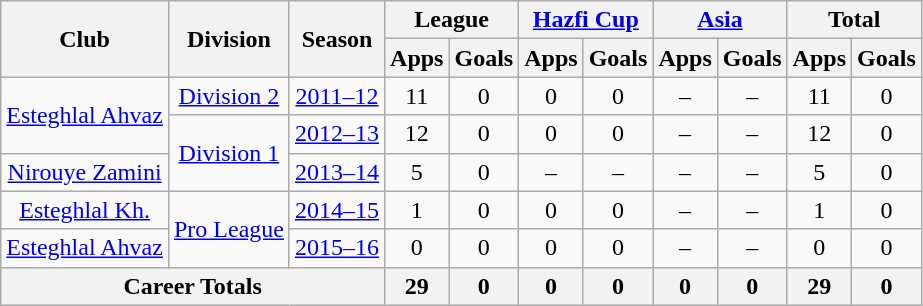<table class="wikitable" style="text-align: center;">
<tr>
<th rowspan="2">Club</th>
<th rowspan="2">Division</th>
<th rowspan="2">Season</th>
<th colspan="2">League</th>
<th colspan="2"><a href='#'>Hazfi Cup</a></th>
<th colspan="2"><a href='#'>Asia</a></th>
<th colspan="2">Total</th>
</tr>
<tr>
<th>Apps</th>
<th>Goals</th>
<th>Apps</th>
<th>Goals</th>
<th>Apps</th>
<th>Goals</th>
<th>Apps</th>
<th>Goals</th>
</tr>
<tr>
<td rowspan="2"><a href='#'>Esteghlal Ahvaz</a></td>
<td><a href='#'>Division 2</a></td>
<td><a href='#'>2011–12</a></td>
<td>11</td>
<td>0</td>
<td>0</td>
<td>0</td>
<td>–</td>
<td>–</td>
<td>11</td>
<td>0</td>
</tr>
<tr>
<td rowspan="2"><a href='#'>Division 1</a></td>
<td><a href='#'>2012–13</a></td>
<td>12</td>
<td>0</td>
<td>0</td>
<td>0</td>
<td>–</td>
<td>–</td>
<td>12</td>
<td>0</td>
</tr>
<tr>
<td><a href='#'>Nirouye Zamini</a></td>
<td><a href='#'>2013–14</a></td>
<td>5</td>
<td>0</td>
<td>–</td>
<td>–</td>
<td>–</td>
<td>–</td>
<td>5</td>
<td>0</td>
</tr>
<tr>
<td><a href='#'>Esteghlal Kh.</a></td>
<td rowspan="2"><a href='#'>Pro League</a></td>
<td><a href='#'>2014–15</a></td>
<td>1</td>
<td>0</td>
<td>0</td>
<td>0</td>
<td>–</td>
<td>–</td>
<td>1</td>
<td>0</td>
</tr>
<tr>
<td><a href='#'>Esteghlal Ahvaz</a></td>
<td><a href='#'>2015–16</a></td>
<td>0</td>
<td>0</td>
<td>0</td>
<td>0</td>
<td>–</td>
<td>–</td>
<td>0</td>
<td>0</td>
</tr>
<tr>
<th colspan=3>Career Totals</th>
<th>29</th>
<th>0</th>
<th>0</th>
<th>0</th>
<th>0</th>
<th>0</th>
<th>29</th>
<th>0</th>
</tr>
</table>
